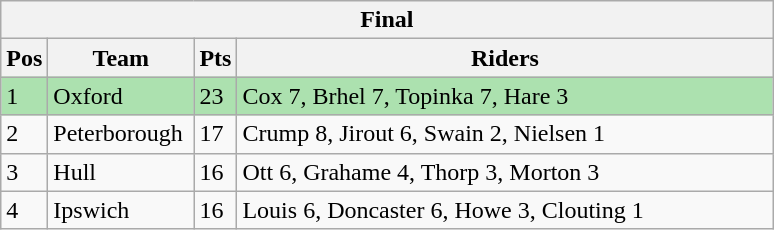<table class="wikitable">
<tr>
<th colspan="4">Final</th>
</tr>
<tr>
<th width=20>Pos</th>
<th width=90>Team</th>
<th width=20>Pts</th>
<th width=350>Riders</th>
</tr>
<tr style="background:#ACE1AF;">
<td>1</td>
<td align=left>Oxford</td>
<td>23</td>
<td>Cox 7, Brhel 7, Topinka 7, Hare 3</td>
</tr>
<tr>
<td>2</td>
<td align=left>Peterborough</td>
<td>17</td>
<td>Crump 8, Jirout 6, Swain 2, Nielsen 1</td>
</tr>
<tr>
<td>3</td>
<td align=left>Hull</td>
<td>16</td>
<td>Ott 6, Grahame 4, Thorp 3, Morton 3</td>
</tr>
<tr>
<td>4</td>
<td align=left>Ipswich</td>
<td>16</td>
<td>Louis 6, Doncaster 6, Howe 3, Clouting 1</td>
</tr>
</table>
